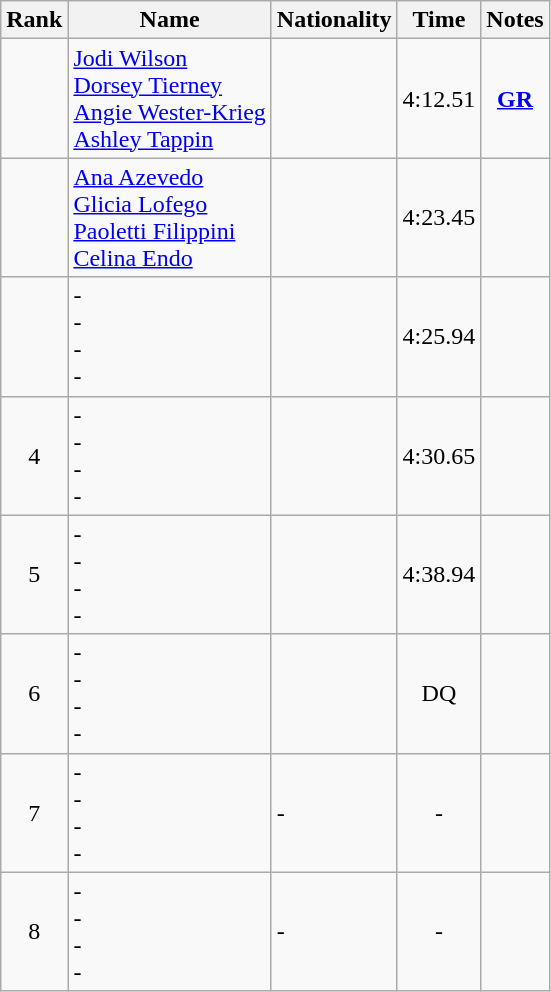<table class="wikitable sortable" style="text-align:center">
<tr>
<th>Rank</th>
<th>Name</th>
<th>Nationality</th>
<th>Time</th>
<th>Notes</th>
</tr>
<tr>
<td></td>
<td align=left><a href='#'>Jodi Wilson</a> <br> <a href='#'>Dorsey Tierney</a> <br> <a href='#'>Angie Wester-Krieg</a> <br> <a href='#'>Ashley Tappin</a></td>
<td align=left></td>
<td>4:12.51</td>
<td><strong><a href='#'>GR</a></strong></td>
</tr>
<tr>
<td></td>
<td align=left><a href='#'>Ana Azevedo</a> <br> <a href='#'>Glicia Lofego</a> <br> <a href='#'>Paoletti Filippini</a> <br> <a href='#'>Celina Endo</a></td>
<td align=left></td>
<td>4:23.45</td>
<td></td>
</tr>
<tr>
<td></td>
<td align=left>- <br> - <br> - <br> -</td>
<td align=left></td>
<td>4:25.94</td>
<td></td>
</tr>
<tr>
<td>4</td>
<td align=left>- <br> - <br> - <br> -</td>
<td align=left></td>
<td>4:30.65</td>
<td></td>
</tr>
<tr>
<td>5</td>
<td align=left>- <br> - <br> - <br> -</td>
<td align=left></td>
<td>4:38.94</td>
<td></td>
</tr>
<tr>
<td>6</td>
<td align=left>- <br> - <br> - <br> -</td>
<td align=left></td>
<td>DQ</td>
<td></td>
</tr>
<tr>
<td>7</td>
<td align=left>- <br> - <br> - <br> -</td>
<td align=left>-</td>
<td>-</td>
<td></td>
</tr>
<tr>
<td>8</td>
<td align=left>- <br> - <br> - <br> -</td>
<td align=left>-</td>
<td>-</td>
<td></td>
</tr>
</table>
